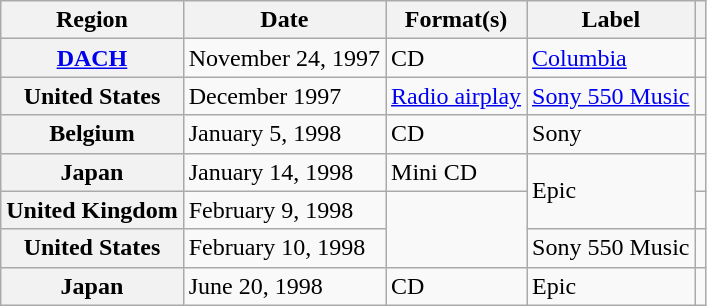<table class="wikitable plainrowheaders">
<tr>
<th scope="col">Region</th>
<th scope="col">Date</th>
<th scope="col">Format(s)</th>
<th scope="col">Label</th>
<th scope="col"></th>
</tr>
<tr>
<th scope="row"><a href='#'>DACH</a></th>
<td>November 24, 1997</td>
<td>CD</td>
<td><a href='#'>Columbia</a></td>
<td></td>
</tr>
<tr>
<th scope="row">United States</th>
<td>December 1997</td>
<td><a href='#'>Radio airplay</a></td>
<td><a href='#'>Sony 550 Music</a></td>
<td></td>
</tr>
<tr>
<th scope="row">Belgium</th>
<td>January 5, 1998</td>
<td>CD</td>
<td>Sony</td>
<td></td>
</tr>
<tr>
<th scope="row">Japan</th>
<td>January 14, 1998</td>
<td>Mini CD</td>
<td rowspan="2">Epic</td>
<td></td>
</tr>
<tr>
<th scope="row">United Kingdom</th>
<td>February 9, 1998</td>
<td rowspan="2"></td>
<td></td>
</tr>
<tr>
<th scope="row">United States</th>
<td>February 10, 1998</td>
<td>Sony 550 Music</td>
<td></td>
</tr>
<tr>
<th scope="row">Japan</th>
<td>June 20, 1998</td>
<td>CD</td>
<td>Epic</td>
<td></td>
</tr>
</table>
